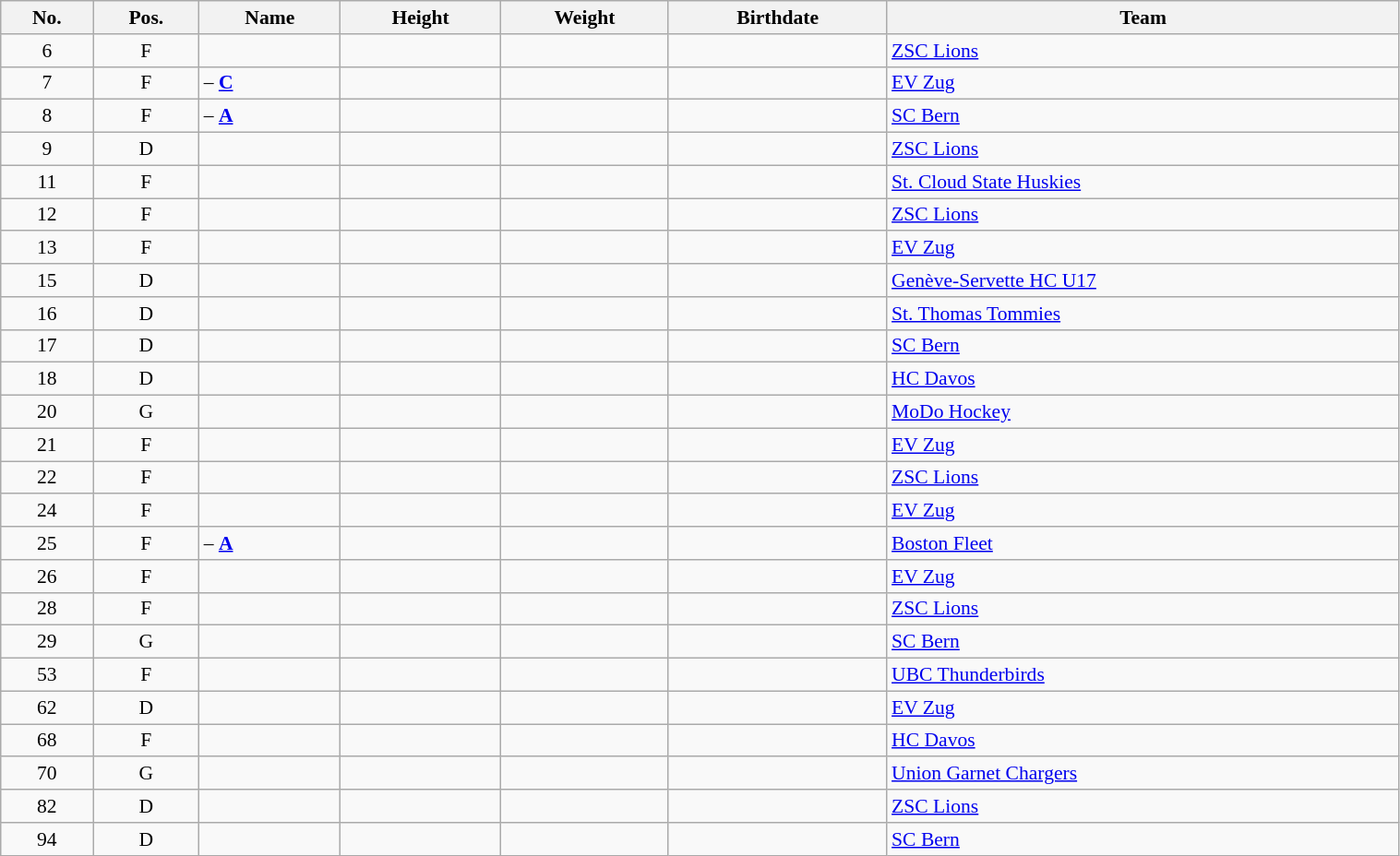<table class="wikitable sortable" width="80%" style="font-size: 90%; text-align: center;">
<tr>
<th>No.</th>
<th>Pos.</th>
<th>Name</th>
<th>Height</th>
<th>Weight</th>
<th>Birthdate</th>
<th>Team</th>
</tr>
<tr>
<td>6</td>
<td>F</td>
<td align=left></td>
<td></td>
<td></td>
<td></td>
<td align=left> <a href='#'>ZSC Lions</a></td>
</tr>
<tr>
<td>7</td>
<td>F</td>
<td align=left> – <a href='#'><strong>C</strong></a></td>
<td></td>
<td></td>
<td></td>
<td align=left> <a href='#'>EV Zug</a></td>
</tr>
<tr>
<td>8</td>
<td>F</td>
<td align=left> – <a href='#'><strong>A</strong></a></td>
<td></td>
<td></td>
<td></td>
<td align=left> <a href='#'>SC Bern</a></td>
</tr>
<tr>
<td>9</td>
<td>D</td>
<td align=left></td>
<td></td>
<td></td>
<td></td>
<td align=left> <a href='#'>ZSC Lions</a></td>
</tr>
<tr>
<td>11</td>
<td>F</td>
<td align=left></td>
<td></td>
<td></td>
<td></td>
<td align=left> <a href='#'>St. Cloud State Huskies</a></td>
</tr>
<tr>
<td>12</td>
<td>F</td>
<td align=left></td>
<td></td>
<td></td>
<td></td>
<td align=left> <a href='#'>ZSC Lions</a></td>
</tr>
<tr>
<td>13</td>
<td>F</td>
<td align=left></td>
<td></td>
<td></td>
<td></td>
<td align=left> <a href='#'>EV Zug</a></td>
</tr>
<tr>
<td>15</td>
<td>D</td>
<td align=left></td>
<td></td>
<td></td>
<td></td>
<td align=left> <a href='#'>Genève-Servette HC U17</a></td>
</tr>
<tr>
<td>16</td>
<td>D</td>
<td align=left></td>
<td></td>
<td></td>
<td></td>
<td align=left> <a href='#'>St. Thomas Tommies</a></td>
</tr>
<tr>
<td>17</td>
<td>D</td>
<td align=left></td>
<td></td>
<td></td>
<td></td>
<td align=left> <a href='#'>SC Bern</a></td>
</tr>
<tr>
<td>18</td>
<td>D</td>
<td align=left></td>
<td></td>
<td></td>
<td></td>
<td align=left> <a href='#'>HC Davos</a></td>
</tr>
<tr>
<td>20</td>
<td>G</td>
<td align=left></td>
<td></td>
<td></td>
<td></td>
<td align=left> <a href='#'>MoDo Hockey</a></td>
</tr>
<tr>
<td>21</td>
<td>F</td>
<td align=left></td>
<td></td>
<td></td>
<td></td>
<td align=left> <a href='#'>EV Zug</a></td>
</tr>
<tr>
<td>22</td>
<td>F</td>
<td align=left></td>
<td></td>
<td></td>
<td></td>
<td align=left> <a href='#'>ZSC Lions</a></td>
</tr>
<tr>
<td>24</td>
<td>F</td>
<td align=left></td>
<td></td>
<td></td>
<td></td>
<td align=left> <a href='#'>EV Zug</a></td>
</tr>
<tr>
<td>25</td>
<td>F</td>
<td align=left> – <a href='#'><strong>A</strong></a></td>
<td></td>
<td></td>
<td></td>
<td align=left> <a href='#'>Boston Fleet</a></td>
</tr>
<tr>
<td>26</td>
<td>F</td>
<td align=left></td>
<td></td>
<td></td>
<td></td>
<td align=left> <a href='#'>EV Zug</a></td>
</tr>
<tr>
<td>28</td>
<td>F</td>
<td align=left></td>
<td></td>
<td></td>
<td></td>
<td align=left> <a href='#'>ZSC Lions</a></td>
</tr>
<tr>
<td>29</td>
<td>G</td>
<td align=left></td>
<td></td>
<td></td>
<td></td>
<td align=left> <a href='#'>SC Bern</a></td>
</tr>
<tr>
<td>53</td>
<td>F</td>
<td align=left></td>
<td></td>
<td></td>
<td></td>
<td align=left> <a href='#'>UBC Thunderbirds</a></td>
</tr>
<tr>
<td>62</td>
<td>D</td>
<td align=left></td>
<td></td>
<td></td>
<td></td>
<td align=left> <a href='#'>EV Zug</a></td>
</tr>
<tr>
<td>68</td>
<td>F</td>
<td align=left></td>
<td></td>
<td></td>
<td></td>
<td align=left> <a href='#'>HC Davos</a></td>
</tr>
<tr>
<td>70</td>
<td>G</td>
<td align=left></td>
<td></td>
<td></td>
<td></td>
<td align=left> <a href='#'>Union Garnet Chargers</a></td>
</tr>
<tr>
<td>82</td>
<td>D</td>
<td align=left></td>
<td></td>
<td></td>
<td></td>
<td align=left> <a href='#'>ZSC Lions</a></td>
</tr>
<tr>
<td>94</td>
<td>D</td>
<td align=left></td>
<td></td>
<td></td>
<td></td>
<td align=left> <a href='#'>SC Bern</a></td>
</tr>
</table>
